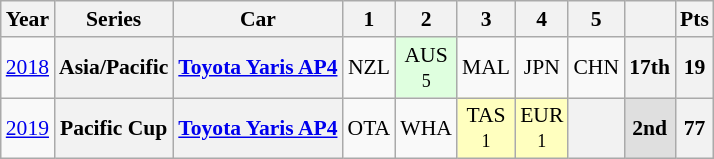<table class="wikitable" border="1" style="text-align:center; font-size:90%;">
<tr>
<th>Year</th>
<th>Series</th>
<th>Car</th>
<th>1</th>
<th>2</th>
<th>3</th>
<th>4</th>
<th>5</th>
<th></th>
<th>Pts</th>
</tr>
<tr>
<td><a href='#'>2018</a></td>
<th>Asia/Pacific</th>
<th><a href='#'>Toyota Yaris AP4</a></th>
<td>NZL</td>
<td style=background:#DFFFDF>AUS<br><small>5</small></td>
<td>MAL</td>
<td>JPN</td>
<td>CHN</td>
<th>17th</th>
<th>19</th>
</tr>
<tr>
<td><a href='#'>2019</a></td>
<th>Pacific Cup</th>
<th><a href='#'>Toyota Yaris AP4</a></th>
<td>OTA</td>
<td>WHA</td>
<td style=background:#ffffbf>TAS<br><small>1</small></td>
<td style=background:#ffffbf>EUR<br><small>1</small></td>
<th></th>
<th style=background:#dfdfdf><strong>2nd</strong></th>
<th>77</th>
</tr>
</table>
